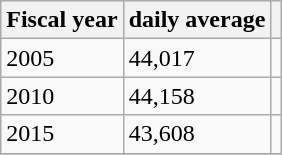<table class="wikitable">
<tr>
<th>Fiscal year</th>
<th>daily average</th>
<th></th>
</tr>
<tr>
<td>2005</td>
<td>44,017</td>
<td></td>
</tr>
<tr>
<td>2010</td>
<td>44,158</td>
<td></td>
</tr>
<tr>
<td>2015</td>
<td>43,608</td>
<td></td>
</tr>
<tr>
</tr>
</table>
